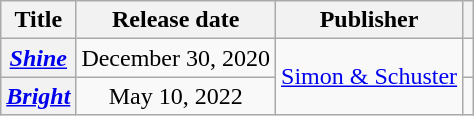<table class="wikitable plainrowheaders" style="text-align:center">
<tr>
<th scope="col">Title</th>
<th scope="col">Release date</th>
<th scope="col">Publisher</th>
<th scope="col"></th>
</tr>
<tr>
<th scope="row"><em><a href='#'>Shine</a></em></th>
<td>December 30, 2020</td>
<td rowspan="2"><a href='#'>Simon & Schuster</a></td>
<td></td>
</tr>
<tr>
<th scope="row"><em><a href='#'>Bright</a></em></th>
<td>May 10, 2022</td>
<td></td>
</tr>
</table>
